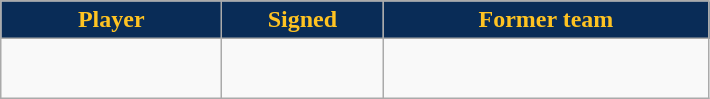<table class="wikitable" style="text-align: center">
<tr align="center" bgcolor="#dddddd">
<td style="background:#092C57;color:#FFC322; width:140px"><strong>Player</strong></td>
<td style="background:#092C57;color:#FFC322; width:100px"><strong>Signed</strong></td>
<td style="background:#092C57;color:#FFC322; width:210px"><strong>Former team</strong></td>
</tr>
<tr style="height:40px">
<td></td>
<td></td>
<td></td>
</tr>
</table>
